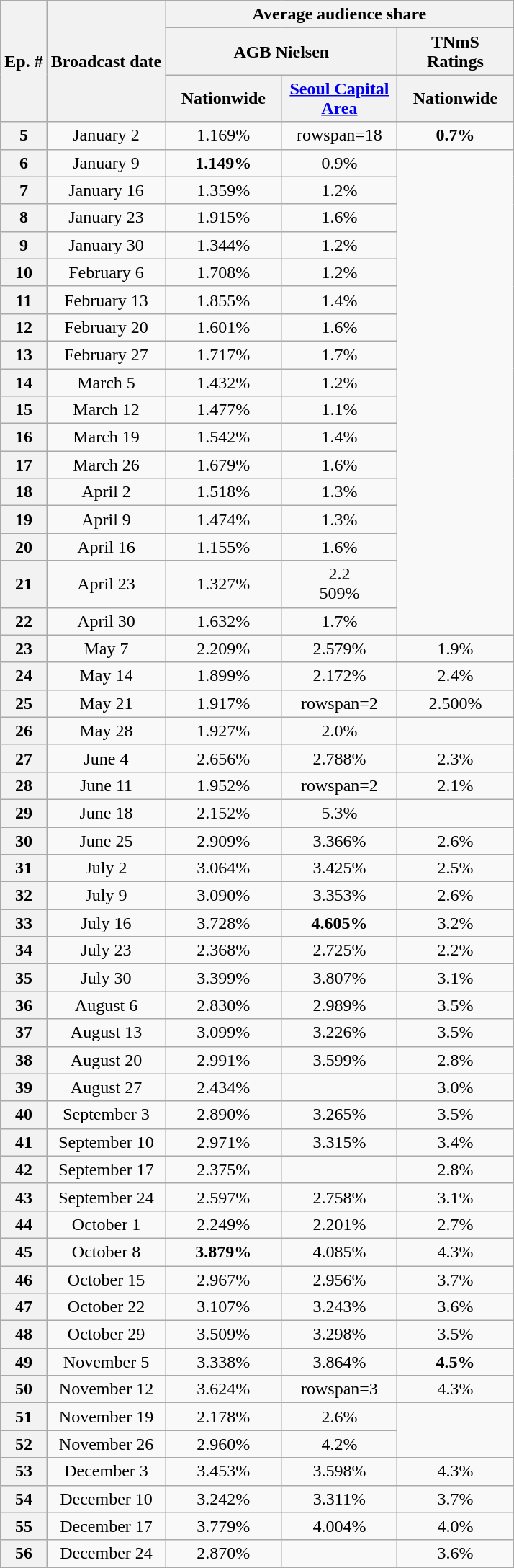<table class="wikitable" style="text-align:center">
<tr>
<th rowspan="3">Ep. #</th>
<th rowspan="3">Broadcast date</th>
<th colspan="3">Average audience share</th>
</tr>
<tr>
<th colspan="2">AGB Nielsen</th>
<th colspan="1">TNmS Ratings</th>
</tr>
<tr>
<th width=100>Nationwide</th>
<th width=100><a href='#'>Seoul Capital Area</a></th>
<th width=100>Nationwide</th>
</tr>
<tr>
<th>5</th>
<td>January 2</td>
<td>1.169%</td>
<td>rowspan=18 </td>
<td><span><strong>0.7%</strong></span></td>
</tr>
<tr>
<th>6</th>
<td>January 9</td>
<td><span><strong>1.149%</strong></span></td>
<td>0.9%</td>
</tr>
<tr>
<th>7</th>
<td>January 16</td>
<td>1.359%</td>
<td>1.2%</td>
</tr>
<tr>
<th>8</th>
<td>January 23</td>
<td>1.915%</td>
<td>1.6%</td>
</tr>
<tr>
<th>9</th>
<td>January 30</td>
<td>1.344%</td>
<td>1.2%</td>
</tr>
<tr>
<th>10</th>
<td>February 6</td>
<td>1.708%</td>
<td>1.2%</td>
</tr>
<tr>
<th>11</th>
<td>February 13</td>
<td>1.855%</td>
<td>1.4%</td>
</tr>
<tr>
<th>12</th>
<td>February 20</td>
<td>1.601%</td>
<td>1.6%</td>
</tr>
<tr>
<th>13</th>
<td>February 27</td>
<td>1.717%</td>
<td>1.7%</td>
</tr>
<tr>
<th>14</th>
<td>March 5</td>
<td>1.432%</td>
<td>1.2%</td>
</tr>
<tr>
<th>15</th>
<td>March 12</td>
<td>1.477%</td>
<td>1.1%</td>
</tr>
<tr>
<th>16</th>
<td>March 19</td>
<td>1.542%</td>
<td>1.4%</td>
</tr>
<tr>
<th>17</th>
<td>March 26</td>
<td>1.679%</td>
<td>1.6%</td>
</tr>
<tr>
<th>18</th>
<td>April 2</td>
<td>1.518%</td>
<td>1.3%</td>
</tr>
<tr>
<th>19</th>
<td>April 9</td>
<td>1.474%</td>
<td>1.3%</td>
</tr>
<tr>
<th>20</th>
<td>April 16</td>
<td>1.155%</td>
<td>1.6%</td>
</tr>
<tr>
<th>21</th>
<td>April 23</td>
<td>1.327%</td>
<td>2.2<br>509%</td>
</tr>
<tr>
<th>22</th>
<td>April 30</td>
<td>1.632%</td>
<td>1.7%</td>
</tr>
<tr>
<th>23</th>
<td>May 7</td>
<td>2.209%</td>
<td>2.579%</td>
<td>1.9%</td>
</tr>
<tr>
<th>24</th>
<td>May 14</td>
<td>1.899%</td>
<td>2.172%</td>
<td>2.4%</td>
</tr>
<tr>
<th>25</th>
<td>May 21</td>
<td>1.917%</td>
<td>rowspan=2 </td>
<td>2.500%</td>
</tr>
<tr>
<th>26</th>
<td>May 28</td>
<td>1.927%</td>
<td>2.0%</td>
</tr>
<tr>
<th>27</th>
<td>June 4</td>
<td>2.656%</td>
<td>2.788%</td>
<td>2.3%</td>
</tr>
<tr>
<th>28</th>
<td>June 11</td>
<td>1.952%</td>
<td>rowspan=2 </td>
<td>2.1%</td>
</tr>
<tr>
<th>29</th>
<td>June 18</td>
<td>2.152%</td>
<td>5.3%</td>
</tr>
<tr>
<th>30</th>
<td>June 25</td>
<td>2.909%</td>
<td>3.366%</td>
<td>2.6%</td>
</tr>
<tr>
<th>31</th>
<td>July 2</td>
<td>3.064%</td>
<td>3.425%</td>
<td>2.5%</td>
</tr>
<tr>
<th>32</th>
<td>July 9</td>
<td>3.090%</td>
<td>3.353%</td>
<td>2.6%</td>
</tr>
<tr>
<th>33</th>
<td>July 16</td>
<td>3.728%</td>
<td><span><strong>4.605%</strong></span></td>
<td>3.2%</td>
</tr>
<tr>
<th>34</th>
<td>July 23</td>
<td>2.368%</td>
<td>2.725%</td>
<td>2.2%</td>
</tr>
<tr>
<th>35</th>
<td>July 30</td>
<td>3.399%</td>
<td>3.807%</td>
<td>3.1%</td>
</tr>
<tr>
<th>36</th>
<td>August 6</td>
<td>2.830%</td>
<td>2.989%</td>
<td>3.5%</td>
</tr>
<tr>
<th>37</th>
<td>August 13</td>
<td>3.099%</td>
<td>3.226%</td>
<td>3.5%</td>
</tr>
<tr>
<th>38</th>
<td>August 20</td>
<td>2.991%</td>
<td>3.599%</td>
<td>2.8%</td>
</tr>
<tr>
<th>39</th>
<td>August 27</td>
<td>2.434%</td>
<td></td>
<td>3.0%</td>
</tr>
<tr>
<th>40</th>
<td>September 3</td>
<td>2.890%</td>
<td>3.265%</td>
<td>3.5%</td>
</tr>
<tr>
<th>41</th>
<td>September 10</td>
<td>2.971%</td>
<td>3.315%</td>
<td>3.4%</td>
</tr>
<tr>
<th>42</th>
<td>September 17</td>
<td>2.375%</td>
<td></td>
<td>2.8%</td>
</tr>
<tr>
<th>43</th>
<td>September 24</td>
<td>2.597%</td>
<td>2.758%</td>
<td>3.1%</td>
</tr>
<tr>
<th>44</th>
<td>October 1</td>
<td>2.249%</td>
<td>2.201%</td>
<td>2.7%</td>
</tr>
<tr>
<th>45</th>
<td>October 8</td>
<td><span><strong>3.879%</strong></span></td>
<td>4.085%</td>
<td>4.3%</td>
</tr>
<tr>
<th>46</th>
<td>October 15</td>
<td>2.967%</td>
<td>2.956%</td>
<td>3.7%</td>
</tr>
<tr>
<th>47</th>
<td>October 22</td>
<td>3.107%</td>
<td>3.243%</td>
<td>3.6%</td>
</tr>
<tr>
<th>48</th>
<td>October 29</td>
<td>3.509%</td>
<td>3.298%</td>
<td>3.5%</td>
</tr>
<tr>
<th>49</th>
<td>November 5</td>
<td>3.338%</td>
<td>3.864%</td>
<td><span><strong>4.5%</strong></span></td>
</tr>
<tr>
<th>50</th>
<td>November 12</td>
<td>3.624%</td>
<td>rowspan=3 </td>
<td>4.3%</td>
</tr>
<tr>
<th>51</th>
<td>November 19</td>
<td>2.178%</td>
<td>2.6%</td>
</tr>
<tr>
<th>52</th>
<td>November 26</td>
<td>2.960%</td>
<td>4.2%</td>
</tr>
<tr>
<th>53</th>
<td>December 3</td>
<td>3.453%</td>
<td>3.598%</td>
<td>4.3%</td>
</tr>
<tr>
<th>54</th>
<td>December 10</td>
<td>3.242%</td>
<td>3.311%</td>
<td>3.7%</td>
</tr>
<tr>
<th>55</th>
<td>December 17</td>
<td>3.779%</td>
<td>4.004%</td>
<td>4.0%</td>
</tr>
<tr>
<th>56</th>
<td>December 24</td>
<td>2.870%</td>
<td></td>
<td>3.6%</td>
</tr>
</table>
